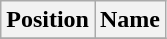<table class="wikitable sortable">
<tr>
<th>Position</th>
<th>Name</th>
</tr>
<tr>
</tr>
</table>
